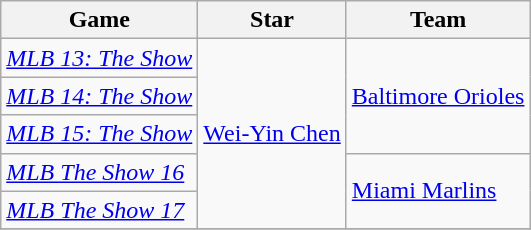<table class="wikitable">
<tr>
<th>Game</th>
<th>Star</th>
<th>Team</th>
</tr>
<tr>
<td><em><a href='#'>MLB 13: The Show</a></em></td>
<td rowspan="5"><a href='#'>Wei-Yin Chen</a></td>
<td rowspan="3"><a href='#'>Baltimore Orioles</a></td>
</tr>
<tr>
<td><em><a href='#'>MLB 14: The Show</a></em></td>
</tr>
<tr>
<td><em><a href='#'>MLB 15: The Show</a></em></td>
</tr>
<tr>
<td><em><a href='#'>MLB The Show 16</a></em></td>
<td rowspan="2"><a href='#'>Miami Marlins</a></td>
</tr>
<tr>
<td><em><a href='#'>MLB The Show 17</a></em></td>
</tr>
<tr>
</tr>
</table>
